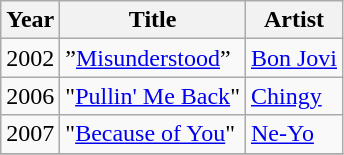<table class="wikitable sortable">
<tr>
<th>Year</th>
<th>Title</th>
<th>Artist</th>
</tr>
<tr>
<td>2002</td>
<td>”<a href='#'>Misunderstood</a>”</td>
<td><a href='#'>Bon Jovi</a></td>
</tr>
<tr>
<td>2006</td>
<td>"<a href='#'>Pullin' Me Back</a>"</td>
<td><a href='#'>Chingy</a></td>
</tr>
<tr>
<td>2007</td>
<td>"<a href='#'>Because of You</a>"</td>
<td><a href='#'>Ne-Yo</a></td>
</tr>
<tr>
</tr>
</table>
